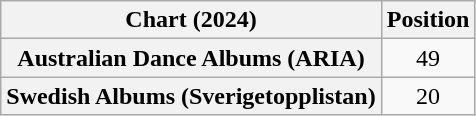<table class="wikitable sortable plainrowheaders" style="text-align:center">
<tr>
<th scope="col">Chart (2024)</th>
<th scope="col">Position</th>
</tr>
<tr>
<th scope="row">Australian Dance Albums (ARIA)</th>
<td>49</td>
</tr>
<tr>
<th scope="row">Swedish Albums (Sverigetopplistan)</th>
<td>20</td>
</tr>
</table>
